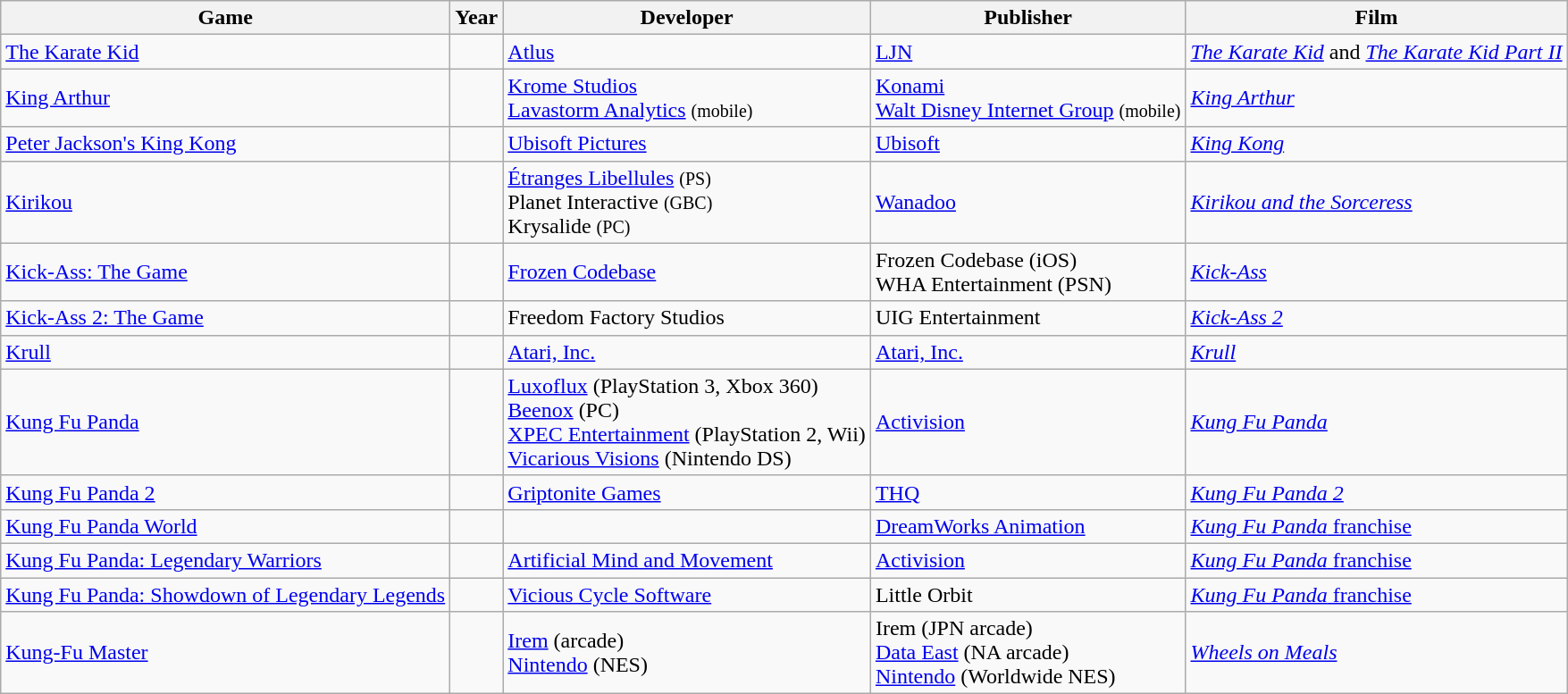<table class="wikitable sortable">
<tr>
<th>Game</th>
<th>Year</th>
<th>Developer</th>
<th>Publisher</th>
<th>Film</th>
</tr>
<tr>
<td><a href='#'>The Karate Kid</a></td>
<td></td>
<td><a href='#'>Atlus</a></td>
<td><a href='#'>LJN</a></td>
<td><em><a href='#'>The Karate Kid</a></em> and <em><a href='#'>The Karate Kid Part II</a></em></td>
</tr>
<tr>
<td><a href='#'>King Arthur</a></td>
<td></td>
<td><a href='#'>Krome Studios</a><br><a href='#'>Lavastorm Analytics</a> <small>(mobile)</small></td>
<td><a href='#'>Konami</a><br><a href='#'>Walt Disney Internet Group</a> <small>(mobile)</small></td>
<td><em><a href='#'>King Arthur</a></em></td>
</tr>
<tr>
<td><a href='#'>Peter Jackson's King Kong</a></td>
<td></td>
<td><a href='#'>Ubisoft Pictures</a></td>
<td><a href='#'>Ubisoft</a></td>
<td><em><a href='#'>King Kong</a></em></td>
</tr>
<tr>
<td><a href='#'>Kirikou</a></td>
<td></td>
<td><a href='#'>Étranges Libellules</a> <small>(PS)</small><br>Planet Interactive <small>(GBC)</small><br>Krysalide <small>(PC)</small></td>
<td><a href='#'>Wanadoo</a></td>
<td><em><a href='#'>Kirikou and the Sorceress</a></em></td>
</tr>
<tr>
<td><a href='#'>Kick-Ass: The Game</a></td>
<td></td>
<td><a href='#'>Frozen Codebase</a></td>
<td>Frozen Codebase (iOS)<br>WHA Entertainment (PSN)</td>
<td><em><a href='#'>Kick-Ass</a></em></td>
</tr>
<tr>
<td><a href='#'>Kick-Ass 2: The Game</a></td>
<td></td>
<td>Freedom Factory Studios</td>
<td>UIG Entertainment</td>
<td><em><a href='#'>Kick-Ass 2</a></em></td>
</tr>
<tr>
<td><a href='#'>Krull</a></td>
<td></td>
<td><a href='#'>Atari, Inc.</a></td>
<td><a href='#'>Atari, Inc.</a></td>
<td><em><a href='#'>Krull</a></em></td>
</tr>
<tr>
<td><a href='#'>Kung Fu Panda</a></td>
<td></td>
<td><a href='#'>Luxoflux</a> (PlayStation 3, Xbox 360)<br><a href='#'>Beenox</a> (PC)<br><a href='#'>XPEC Entertainment</a> (PlayStation 2, Wii)<br><a href='#'>Vicarious Visions</a> (Nintendo DS)</td>
<td><a href='#'>Activision</a></td>
<td><em><a href='#'>Kung Fu Panda</a></em></td>
</tr>
<tr>
<td><a href='#'>Kung Fu Panda 2</a></td>
<td></td>
<td><a href='#'>Griptonite Games</a></td>
<td><a href='#'>THQ</a></td>
<td><em><a href='#'>Kung Fu Panda 2</a></em></td>
</tr>
<tr>
<td><a href='#'>Kung Fu Panda World</a></td>
<td></td>
<td></td>
<td><a href='#'>DreamWorks Animation</a></td>
<td><a href='#'><em>Kung Fu Panda</em> franchise</a></td>
</tr>
<tr>
<td><a href='#'>Kung Fu Panda: Legendary Warriors</a></td>
<td></td>
<td><a href='#'>Artificial Mind and Movement</a></td>
<td><a href='#'>Activision</a></td>
<td><a href='#'><em>Kung Fu Panda</em> franchise</a></td>
</tr>
<tr>
<td><a href='#'>Kung Fu Panda: Showdown of Legendary Legends</a></td>
<td></td>
<td><a href='#'>Vicious Cycle Software</a></td>
<td>Little Orbit</td>
<td><a href='#'><em>Kung Fu Panda</em> franchise</a></td>
</tr>
<tr>
<td><a href='#'>Kung-Fu Master</a></td>
<td></td>
<td><a href='#'>Irem</a> (arcade) <br> <a href='#'>Nintendo</a> (NES)</td>
<td>Irem (JPN arcade) <br> <a href='#'>Data East</a> (NA arcade)<br><a href='#'>Nintendo</a> (Worldwide NES)</td>
<td><em><a href='#'>Wheels on Meals</a></em></td>
</tr>
</table>
